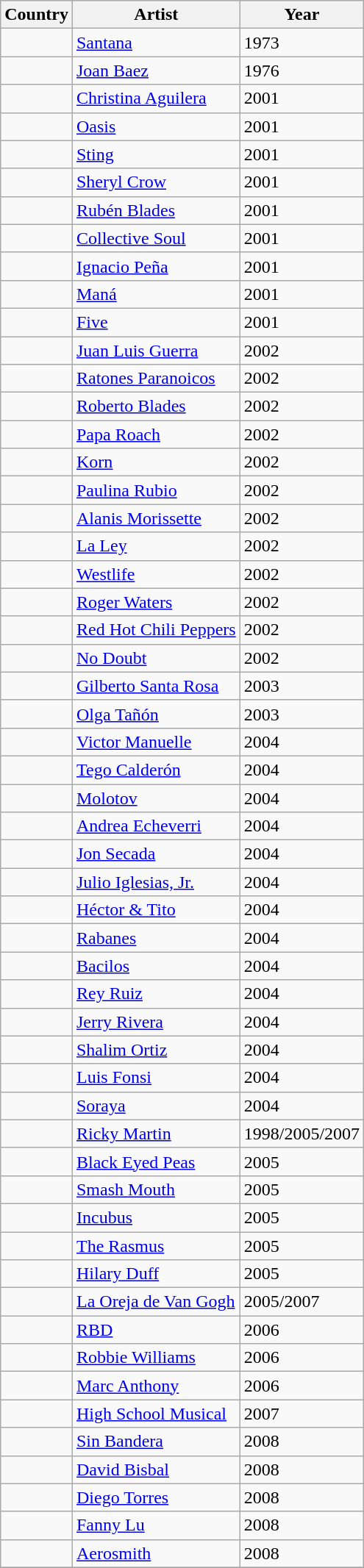<table class="wikitable sortable" style="text-align:right">
<tr>
<th>Country</th>
<th>Artist</th>
<th>Year</th>
</tr>
<tr>
<td align="center"></td>
<td align="left"><a href='#'>Santana</a></td>
<td align="left">1973</td>
</tr>
<tr>
<td align="center"></td>
<td align="left"><a href='#'>Joan Baez</a></td>
<td align="left">1976</td>
</tr>
<tr>
<td align="center"></td>
<td align="left"><a href='#'>Christina Aguilera</a></td>
<td align="left">2001</td>
</tr>
<tr>
<td align="center"></td>
<td align="left"><a href='#'>Oasis</a></td>
<td align="left">2001</td>
</tr>
<tr>
<td align="center"></td>
<td align="left"><a href='#'>Sting</a></td>
<td align="left">2001</td>
</tr>
<tr>
<td align="center"></td>
<td align="left"><a href='#'>Sheryl Crow</a></td>
<td align="left">2001</td>
</tr>
<tr>
<td align="center"></td>
<td align="left"><a href='#'>Rubén Blades</a></td>
<td align="left">2001</td>
</tr>
<tr>
<td align="center"></td>
<td align="left"><a href='#'>Collective Soul</a></td>
<td align="left">2001</td>
</tr>
<tr>
<td align="center"></td>
<td align="left"><a href='#'>Ignacio Peña</a></td>
<td align="left">2001</td>
</tr>
<tr>
<td align="center"></td>
<td align="left"><a href='#'>Maná</a></td>
<td align="left">2001</td>
</tr>
<tr>
<td align="center"></td>
<td align="left"><a href='#'>Five</a></td>
<td align="left">2001</td>
</tr>
<tr>
<td align="center"></td>
<td align="left"><a href='#'>Juan Luis Guerra</a></td>
<td align="left">2002</td>
</tr>
<tr>
<td align="center"></td>
<td align="left"><a href='#'>Ratones Paranoicos</a></td>
<td align="left">2002</td>
</tr>
<tr>
<td align="center"></td>
<td align="left"><a href='#'>Roberto Blades</a></td>
<td align="left">2002</td>
</tr>
<tr>
<td align="center"></td>
<td align="left"><a href='#'>Papa Roach</a></td>
<td align="left">2002</td>
</tr>
<tr>
<td align="center"></td>
<td align="left"><a href='#'>Korn</a></td>
<td align="left">2002</td>
</tr>
<tr>
<td align="center"></td>
<td align="left"><a href='#'>Paulina Rubio</a></td>
<td align="left">2002</td>
</tr>
<tr>
<td align="center"></td>
<td align="left"><a href='#'>Alanis Morissette</a></td>
<td align="left">2002</td>
</tr>
<tr>
<td align="center"></td>
<td align="left"><a href='#'>La Ley</a></td>
<td align="left">2002</td>
</tr>
<tr>
<td align="center"></td>
<td align="left"><a href='#'>Westlife</a></td>
<td align="left">2002</td>
</tr>
<tr>
<td align="center"></td>
<td align="left"><a href='#'>Roger Waters</a></td>
<td align="left">2002</td>
</tr>
<tr>
<td align="center"></td>
<td align="left"><a href='#'>Red Hot Chili Peppers</a></td>
<td align="left">2002</td>
</tr>
<tr>
<td align="center"></td>
<td align="left"><a href='#'>No Doubt</a></td>
<td align="left">2002</td>
</tr>
<tr>
<td align="center"></td>
<td align="left"><a href='#'>Gilberto Santa Rosa</a></td>
<td align="left">2003</td>
</tr>
<tr>
<td align="center"></td>
<td align="left"><a href='#'>Olga Tañón</a></td>
<td align="left">2003</td>
</tr>
<tr>
<td align="center"></td>
<td align="left"><a href='#'>Victor Manuelle</a></td>
<td align="left">2004</td>
</tr>
<tr>
<td align="center"></td>
<td align="left"><a href='#'>Tego Calderón</a></td>
<td align="left">2004</td>
</tr>
<tr>
<td align="center"></td>
<td align="left"><a href='#'>Molotov</a></td>
<td align="left">2004</td>
</tr>
<tr>
<td align="center"></td>
<td align="left"><a href='#'>Andrea Echeverri</a></td>
<td align="left">2004</td>
</tr>
<tr>
<td align="center"></td>
<td align="left"><a href='#'>Jon Secada</a></td>
<td align="left">2004</td>
</tr>
<tr>
<td align="center"></td>
<td align="left"><a href='#'>Julio Iglesias, Jr.</a></td>
<td align="left">2004</td>
</tr>
<tr>
<td align="center"></td>
<td align="left"><a href='#'>Héctor & Tito</a></td>
<td align="left">2004</td>
</tr>
<tr>
<td align="center"></td>
<td align="left"><a href='#'>Rabanes</a></td>
<td align="left">2004</td>
</tr>
<tr>
<td align="center"></td>
<td align="left"><a href='#'>Bacilos</a></td>
<td align="left">2004</td>
</tr>
<tr>
<td align="center"></td>
<td align="left"><a href='#'>Rey Ruiz</a></td>
<td align="left">2004</td>
</tr>
<tr>
<td align="center"></td>
<td align="left"><a href='#'>Jerry Rivera</a></td>
<td align="left">2004</td>
</tr>
<tr>
<td align="center"></td>
<td align="left"><a href='#'>Shalim Ortiz</a></td>
<td align="left">2004</td>
</tr>
<tr>
<td align="center"></td>
<td align="left"><a href='#'>Luis Fonsi</a></td>
<td align="left">2004</td>
</tr>
<tr>
<td align="center"></td>
<td align="left"><a href='#'>Soraya</a></td>
<td align="left">2004</td>
</tr>
<tr>
<td align="center"></td>
<td align="left"><a href='#'>Ricky Martin</a></td>
<td align="left">1998/2005/2007</td>
</tr>
<tr>
<td align="center"></td>
<td align="left"><a href='#'>Black Eyed Peas</a></td>
<td align="left">2005</td>
</tr>
<tr>
<td align="center"></td>
<td align="left"><a href='#'>Smash Mouth</a></td>
<td align="left">2005</td>
</tr>
<tr>
<td align="center"></td>
<td align="left"><a href='#'>Incubus</a></td>
<td align="left">2005</td>
</tr>
<tr>
<td align="center"></td>
<td align="left"><a href='#'>The Rasmus</a></td>
<td align="left">2005</td>
</tr>
<tr>
<td align="center"></td>
<td align="left"><a href='#'>Hilary Duff</a></td>
<td align="left">2005</td>
</tr>
<tr>
<td align="center"></td>
<td align="left"><a href='#'>La Oreja de Van Gogh</a></td>
<td align="left">2005/2007</td>
</tr>
<tr>
<td align="center"></td>
<td align="left"><a href='#'>RBD</a></td>
<td align="left">2006</td>
</tr>
<tr>
<td align="center"></td>
<td align="left"><a href='#'>Robbie Williams</a></td>
<td align="left">2006</td>
</tr>
<tr>
<td align="center"></td>
<td align="left"><a href='#'>Marc Anthony</a></td>
<td align="left">2006</td>
</tr>
<tr>
<td align="center"></td>
<td align="left"><a href='#'>High School Musical</a></td>
<td align="left">2007</td>
</tr>
<tr>
<td align="center"></td>
<td align="left"><a href='#'>Sin Bandera</a></td>
<td align="left">2008</td>
</tr>
<tr>
<td align="center"></td>
<td align="left"><a href='#'>David Bisbal</a></td>
<td align="left">2008</td>
</tr>
<tr>
<td align="center"></td>
<td align="left"><a href='#'>Diego Torres</a></td>
<td align="left">2008</td>
</tr>
<tr>
<td align="center"></td>
<td align="left"><a href='#'>Fanny Lu</a></td>
<td align="left">2008</td>
</tr>
<tr>
<td align="center"></td>
<td align="left"><a href='#'>Aerosmith</a></td>
<td align="left">2008</td>
</tr>
<tr>
</tr>
</table>
